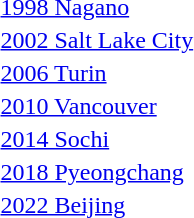<table>
<tr>
<td><a href='#'>1998 Nagano</a><br></td>
<td></td>
<td></td>
<td></td>
</tr>
<tr>
<td><a href='#'>2002 Salt Lake City</a><br></td>
<td></td>
<td></td>
<td></td>
</tr>
<tr>
<td><a href='#'>2006 Turin</a><br></td>
<td></td>
<td></td>
<td></td>
</tr>
<tr>
<td><a href='#'>2010 Vancouver</a><br></td>
<td></td>
<td></td>
<td></td>
</tr>
<tr>
<td><a href='#'>2014 Sochi</a><br></td>
<td></td>
<td></td>
<td></td>
</tr>
<tr>
<td><a href='#'>2018 Pyeongchang</a><br></td>
<td></td>
<td></td>
<td></td>
</tr>
<tr>
<td><a href='#'>2022 Beijing</a><br></td>
<td></td>
<td></td>
<td></td>
</tr>
</table>
